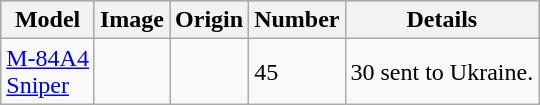<table class="wikitable">
<tr style="background:#aabccc;">
<th>Model</th>
<th>Image</th>
<th>Origin</th>
<th>Number</th>
<th>Details</th>
</tr>
<tr>
<td><a href='#'>M-84A4</a><br><a href='#'>Sniper</a></td>
<td></td>
<td><br></td>
<td>45</td>
<td>30 sent to Ukraine.</td>
</tr>
</table>
